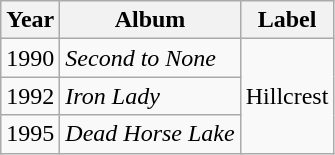<table class="wikitable">
<tr>
<th>Year</th>
<th>Album</th>
<th>Label</th>
</tr>
<tr>
<td>1990</td>
<td><em>Second to None</em></td>
<td rowspan="3">Hillcrest</td>
</tr>
<tr>
<td>1992</td>
<td><em>Iron Lady</em></td>
</tr>
<tr>
<td>1995</td>
<td><em>Dead Horse Lake</em></td>
</tr>
</table>
